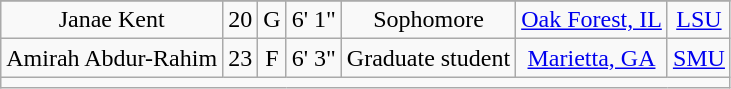<table class="wikitable sortable" style="text-align: center">
<tr align=center>
</tr>
<tr>
<td>Janae Kent</td>
<td>20</td>
<td>G</td>
<td>6' 1"</td>
<td>Sophomore</td>
<td><a href='#'>Oak Forest, IL</a></td>
<td><a href='#'>LSU</a></td>
</tr>
<tr>
<td>Amirah Abdur-Rahim</td>
<td>23</td>
<td>F</td>
<td>6' 3"</td>
<td>Graduate student</td>
<td><a href='#'>Marietta, GA</a></td>
<td><a href='#'>SMU</a></td>
</tr>
<tr>
<td colspan=7></td>
</tr>
</table>
